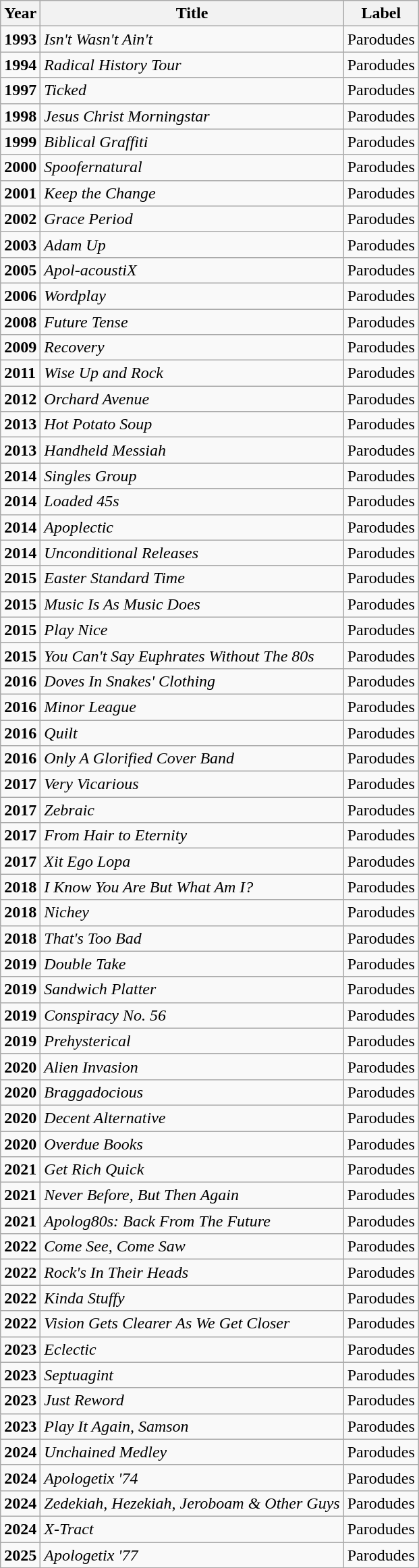<table class="wikitable">
<tr>
<th>Year</th>
<th>Title</th>
<th>Label</th>
</tr>
<tr>
<td><strong>1993</strong></td>
<td><em>Isn't Wasn't Ain't</em></td>
<td>Parodudes</td>
</tr>
<tr>
<td><strong>1994</strong></td>
<td><em>Radical History Tour</em></td>
<td>Parodudes</td>
</tr>
<tr>
<td><strong>1997</strong></td>
<td><em>Ticked</em></td>
<td>Parodudes</td>
</tr>
<tr>
<td><strong>1998</strong></td>
<td><em>Jesus Christ Morningstar</em></td>
<td>Parodudes</td>
</tr>
<tr>
<td><strong>1999</strong></td>
<td><em>Biblical Graffiti</em></td>
<td>Parodudes</td>
</tr>
<tr>
<td><strong>2000</strong></td>
<td><em>Spoofernatural</em></td>
<td>Parodudes</td>
</tr>
<tr>
<td><strong>2001</strong></td>
<td><em>Keep the Change</em></td>
<td>Parodudes</td>
</tr>
<tr>
<td><strong>2002</strong></td>
<td><em>Grace Period</em></td>
<td>Parodudes</td>
</tr>
<tr>
<td><strong>2003</strong></td>
<td><em>Adam Up</em></td>
<td>Parodudes</td>
</tr>
<tr>
<td><strong>2005</strong></td>
<td><em>Apol-acoustiX</em></td>
<td>Parodudes</td>
</tr>
<tr>
<td><strong>2006</strong></td>
<td><em>Wordplay</em></td>
<td>Parodudes</td>
</tr>
<tr>
<td><strong>2008</strong></td>
<td><em>Future Tense</em></td>
<td>Parodudes</td>
</tr>
<tr>
<td><strong>2009</strong></td>
<td><em>Recovery</em></td>
<td>Parodudes</td>
</tr>
<tr>
<td><strong>2011</strong></td>
<td><em>Wise Up and Rock</em></td>
<td>Parodudes</td>
</tr>
<tr>
<td><strong>2012</strong></td>
<td><em>Orchard Avenue</em></td>
<td>Parodudes</td>
</tr>
<tr>
<td><strong>2013</strong></td>
<td><em>Hot Potato Soup</em></td>
<td>Parodudes</td>
</tr>
<tr>
<td><strong>2013</strong></td>
<td><em>Handheld Messiah</em></td>
<td>Parodudes</td>
</tr>
<tr>
<td><strong>2014</strong></td>
<td><em>Singles Group</em></td>
<td>Parodudes</td>
</tr>
<tr>
<td><strong>2014</strong></td>
<td><em>Loaded 45s</em></td>
<td>Parodudes</td>
</tr>
<tr>
<td><strong>2014</strong></td>
<td><em>Apoplectic</em></td>
<td>Parodudes</td>
</tr>
<tr>
<td><strong>2014</strong></td>
<td><em>Unconditional Releases</em></td>
<td>Parodudes</td>
</tr>
<tr>
<td><strong>2015</strong></td>
<td><em>Easter Standard Time</em></td>
<td>Parodudes</td>
</tr>
<tr>
<td><strong>2015</strong></td>
<td><em>Music Is As Music Does</em></td>
<td>Parodudes</td>
</tr>
<tr>
<td><strong>2015</strong></td>
<td><em>Play Nice</em></td>
<td>Parodudes</td>
</tr>
<tr>
<td><strong>2015</strong></td>
<td><em>You Can't Say Euphrates Without The 80s</em></td>
<td>Parodudes</td>
</tr>
<tr>
<td><strong>2016</strong></td>
<td><em>Doves In Snakes' Clothing</em></td>
<td>Parodudes</td>
</tr>
<tr>
<td><strong>2016</strong></td>
<td><em>Minor League</em></td>
<td>Parodudes</td>
</tr>
<tr>
<td><strong>2016</strong></td>
<td><em>Quilt</em></td>
<td>Parodudes</td>
</tr>
<tr>
<td><strong>2016</strong></td>
<td><em>Only A Glorified Cover Band</em></td>
<td>Parodudes</td>
</tr>
<tr>
<td><strong>2017</strong></td>
<td><em>Very Vicarious</em></td>
<td>Parodudes</td>
</tr>
<tr>
<td><strong>2017</strong></td>
<td><em>Zebraic</em></td>
<td>Parodudes</td>
</tr>
<tr>
<td><strong>2017</strong></td>
<td><em>From Hair to Eternity</em></td>
<td>Parodudes</td>
</tr>
<tr>
<td><strong>2017</strong></td>
<td><em>Xit Ego Lopa</em></td>
<td>Parodudes</td>
</tr>
<tr>
<td><strong>2018</strong></td>
<td><em>I Know You Are But What Am I?</em></td>
<td>Parodudes</td>
</tr>
<tr>
<td><strong>2018</strong></td>
<td><em>Nichey</em></td>
<td>Parodudes</td>
</tr>
<tr>
<td><strong>2018</strong></td>
<td><em>That's Too Bad</em></td>
<td>Parodudes</td>
</tr>
<tr>
<td><strong>2019</strong></td>
<td><em>Double Take</em></td>
<td>Parodudes</td>
</tr>
<tr>
<td><strong>2019</strong></td>
<td><em>Sandwich Platter</em></td>
<td>Parodudes</td>
</tr>
<tr>
<td><strong>2019</strong></td>
<td><em>Conspiracy No. 56</em></td>
<td>Parodudes</td>
</tr>
<tr>
<td><strong>2019</strong></td>
<td><em>Prehysterical</em></td>
<td>Parodudes</td>
</tr>
<tr>
<td><strong>2020</strong></td>
<td><em>Alien Invasion</em></td>
<td>Parodudes</td>
</tr>
<tr>
<td><strong>2020</strong></td>
<td><em>Braggadocious</em></td>
<td>Parodudes</td>
</tr>
<tr>
<td><strong>2020</strong></td>
<td><em>Decent Alternative</em></td>
<td>Parodudes</td>
</tr>
<tr>
<td><strong>2020</strong></td>
<td><em>Overdue Books</em></td>
<td>Parodudes</td>
</tr>
<tr>
<td><strong>2021</strong></td>
<td><em>Get Rich Quick</em></td>
<td>Parodudes</td>
</tr>
<tr>
<td><strong>2021</strong></td>
<td><em>Never Before, But Then Again</em></td>
<td>Parodudes</td>
</tr>
<tr>
<td><strong>2021</strong></td>
<td><em>Apolog80s: Back From The Future</em></td>
<td>Parodudes</td>
</tr>
<tr>
<td><strong>2022</strong></td>
<td><em>Come See, Come Saw</em></td>
<td>Parodudes</td>
</tr>
<tr>
<td><strong>2022</strong></td>
<td><em>Rock's In Their Heads</em></td>
<td>Parodudes</td>
</tr>
<tr>
<td><strong>2022</strong></td>
<td><em>Kinda Stuffy</em></td>
<td>Parodudes</td>
</tr>
<tr>
<td><strong>2022</strong></td>
<td><em>Vision Gets Clearer As We Get Closer</em></td>
<td>Parodudes</td>
</tr>
<tr>
<td><strong>2023</strong></td>
<td><em>Eclectic</em></td>
<td>Parodudes</td>
</tr>
<tr>
<td><strong>2023</strong></td>
<td><em>Septuagint</em></td>
<td>Parodudes</td>
</tr>
<tr>
<td><strong>2023</strong></td>
<td><em>Just Reword</em></td>
<td>Parodudes</td>
</tr>
<tr>
<td><strong>2023</strong></td>
<td><em>Play It Again, Samson</em></td>
<td>Parodudes</td>
</tr>
<tr>
<td><strong>2024</strong></td>
<td><em>Unchained Medley</em></td>
<td>Parodudes</td>
</tr>
<tr>
<td><strong>2024</strong></td>
<td><em>Apologetix '74</em></td>
<td>Parodudes</td>
</tr>
<tr>
<td><strong>2024</strong></td>
<td><em>Zedekiah, Hezekiah, Jeroboam & Other Guys</em></td>
<td>Parodudes</td>
</tr>
<tr>
<td><strong>2024</strong></td>
<td><em>X-Tract</em></td>
<td>Parodudes</td>
</tr>
<tr>
<td><strong>2025</strong></td>
<td><em>Apologetix '77</em></td>
<td>Parodudes</td>
</tr>
</table>
